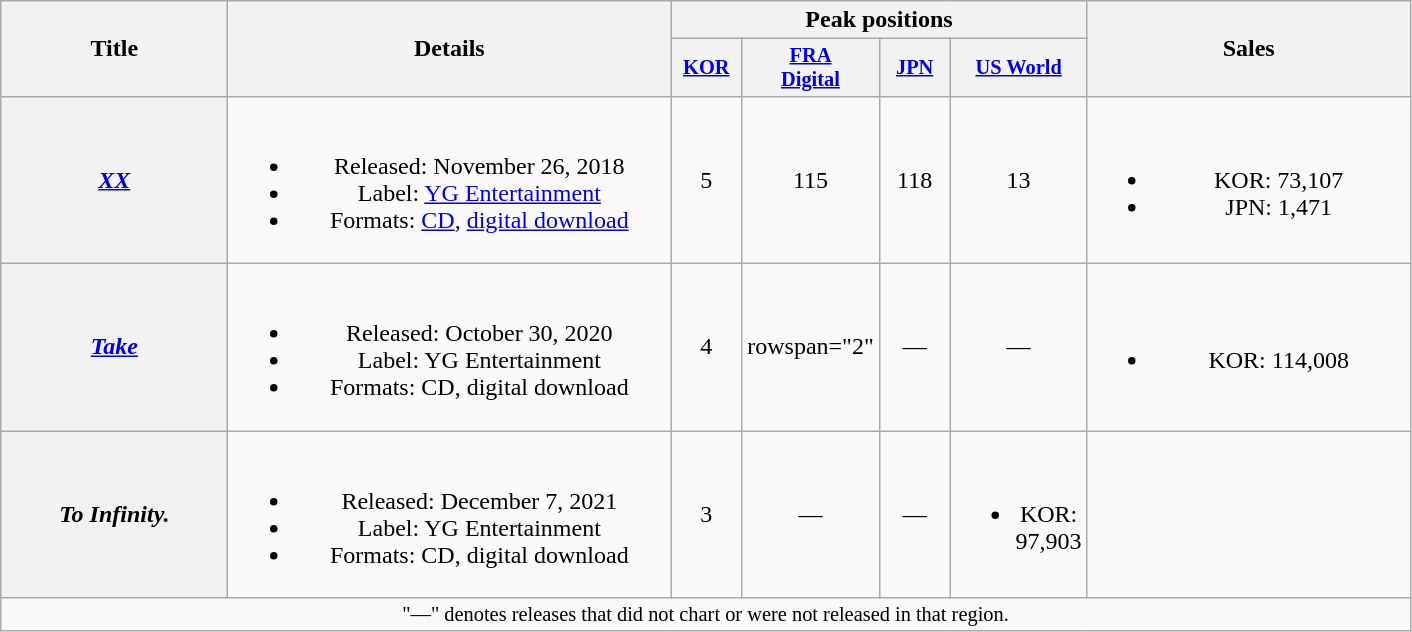<table class="wikitable plainrowheaders" style="text-align:center;">
<tr>
<th scope="col" rowspan="2" style="width:9em;">Title</th>
<th rowspan="2" style="width:18em;">Details</th>
<th scope="col" colspan="4">Peak positions</th>
<th scope="col" rowspan="2" style="width:13em;">Sales</th>
</tr>
<tr>
<th scope="col" style="width:3em;font-size:85%;"><a href='#'>KOR</a><br></th>
<th scope="col" style="width:3em;font-size:85%;"><a href='#'>FRA<br>Digital</a><br></th>
<th scope="col" style="width:3em; font-size:85%"><a href='#'>JPN</a><br></th>
<th scope="col" style="width:3em;font-size:85%;"><a href='#'>US World</a><br></th>
</tr>
<tr>
<th scope="row"><em><a href='#'>XX</a></em></th>
<td><br><ul><li>Released: November 26, 2018</li><li>Label: <a href='#'>YG Entertainment</a></li><li>Formats: <a href='#'>CD</a>, <a href='#'>digital download</a></li></ul></td>
<td>5</td>
<td>115</td>
<td>118</td>
<td>13</td>
<td><br><ul><li>KOR: 73,107</li><li>JPN: 1,471</li></ul></td>
</tr>
<tr>
<th scope="row"><em><a href='#'>Take</a></em></th>
<td><br><ul><li>Released: October 30, 2020</li><li>Label: YG Entertainment</li><li>Formats: CD, digital download</li></ul></td>
<td>4</td>
<td>rowspan="2" </td>
<td>—</td>
<td>—</td>
<td><br><ul><li>KOR: 114,008</li></ul></td>
</tr>
<tr>
<th scope="row"><em>To Infinity.</em></th>
<td><br><ul><li>Released: December 7, 2021</li><li>Label: YG Entertainment</li><li>Formats: CD, digital download</li></ul></td>
<td>3</td>
<td>—</td>
<td>—</td>
<td><br><ul><li>KOR: 97,903</li></ul></td>
</tr>
<tr>
<td colspan="7" style="font-size:85%;">"—" denotes releases that did not chart or were not released in that region.</td>
</tr>
</table>
